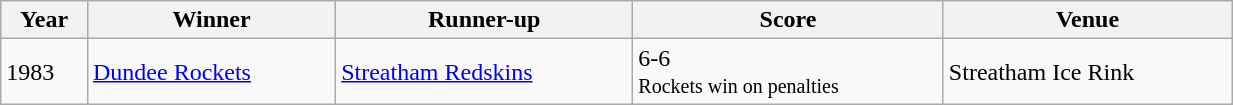<table class="wikitable" width=65%>
<tr>
<th>Year</th>
<th>Winner</th>
<th>Runner-up</th>
<th>Score</th>
<th>Venue</th>
</tr>
<tr>
<td>1983</td>
<td><a href='#'>Dundee Rockets</a></td>
<td><a href='#'>Streatham Redskins</a></td>
<td>6-6<br><small>Rockets win on penalties</small><br></td>
<td>Streatham Ice Rink</td>
</tr>
</table>
